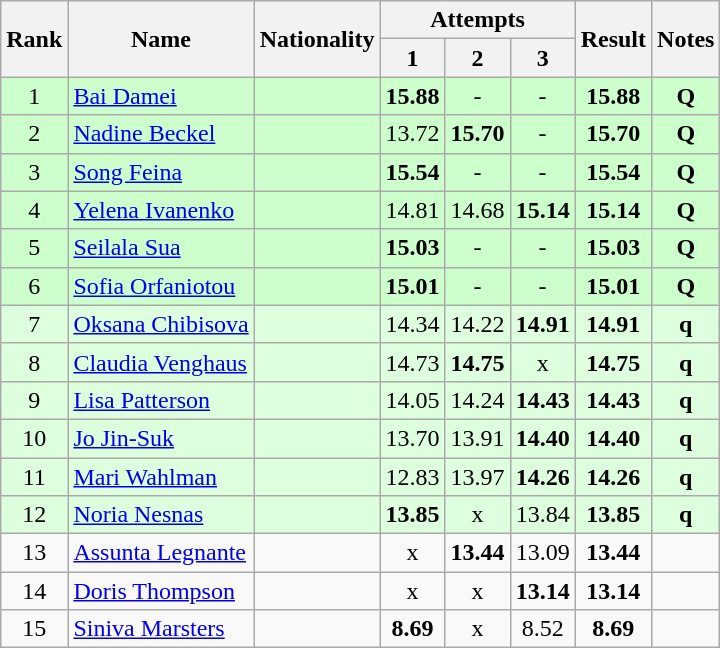<table class="wikitable sortable" style="text-align:center">
<tr>
<th rowspan=2>Rank</th>
<th rowspan=2>Name</th>
<th rowspan=2>Nationality</th>
<th colspan=3>Attempts</th>
<th rowspan=2>Result</th>
<th rowspan=2>Notes</th>
</tr>
<tr>
<th>1</th>
<th>2</th>
<th>3</th>
</tr>
<tr bgcolor=ccffcc>
<td>1</td>
<td align=left><a href='#'>Bai Damei</a></td>
<td align=left></td>
<td><strong>15.88</strong></td>
<td>-</td>
<td>-</td>
<td><strong>15.88</strong></td>
<td><strong>Q</strong></td>
</tr>
<tr bgcolor=ccffcc>
<td>2</td>
<td align=left><a href='#'>Nadine Beckel</a></td>
<td align=left></td>
<td>13.72</td>
<td><strong>15.70</strong></td>
<td>-</td>
<td><strong>15.70</strong></td>
<td><strong>Q</strong></td>
</tr>
<tr bgcolor=ccffcc>
<td>3</td>
<td align=left><a href='#'>Song Feina</a></td>
<td align=left></td>
<td><strong>15.54</strong></td>
<td>-</td>
<td>-</td>
<td><strong>15.54</strong></td>
<td><strong>Q</strong></td>
</tr>
<tr bgcolor=ccffcc>
<td>4</td>
<td align=left><a href='#'>Yelena Ivanenko</a></td>
<td align=left></td>
<td>14.81</td>
<td>14.68</td>
<td><strong>15.14</strong></td>
<td><strong>15.14</strong></td>
<td><strong>Q</strong></td>
</tr>
<tr bgcolor=ccffcc>
<td>5</td>
<td align=left><a href='#'>Seilala Sua</a></td>
<td align=left></td>
<td><strong>15.03</strong></td>
<td>-</td>
<td>-</td>
<td><strong>15.03</strong></td>
<td><strong>Q</strong></td>
</tr>
<tr bgcolor=ccffcc>
<td>6</td>
<td align=left><a href='#'>Sofia Orfaniotou</a></td>
<td align=left></td>
<td><strong>15.01</strong></td>
<td>-</td>
<td>-</td>
<td><strong>15.01</strong></td>
<td><strong>Q</strong></td>
</tr>
<tr bgcolor=ddffdd>
<td>7</td>
<td align=left><a href='#'>Oksana Chibisova</a></td>
<td align=left></td>
<td>14.34</td>
<td>14.22</td>
<td><strong>14.91</strong></td>
<td><strong>14.91</strong></td>
<td><strong>q</strong></td>
</tr>
<tr bgcolor=ddffdd>
<td>8</td>
<td align=left><a href='#'>Claudia Venghaus</a></td>
<td align=left></td>
<td>14.73</td>
<td><strong>14.75</strong></td>
<td>x</td>
<td><strong>14.75</strong></td>
<td><strong>q</strong></td>
</tr>
<tr bgcolor=ddffdd>
<td>9</td>
<td align=left><a href='#'>Lisa Patterson</a></td>
<td align=left></td>
<td>14.05</td>
<td>14.24</td>
<td><strong>14.43</strong></td>
<td><strong>14.43</strong></td>
<td><strong>q</strong></td>
</tr>
<tr bgcolor=ddffdd>
<td>10</td>
<td align=left><a href='#'>Jo Jin-Suk</a></td>
<td align=left></td>
<td>13.70</td>
<td>13.91</td>
<td><strong>14.40</strong></td>
<td><strong>14.40</strong></td>
<td><strong>q</strong></td>
</tr>
<tr bgcolor=ddffdd>
<td>11</td>
<td align=left><a href='#'>Mari Wahlman</a></td>
<td align=left></td>
<td>12.83</td>
<td>13.97</td>
<td><strong>14.26</strong></td>
<td><strong>14.26</strong></td>
<td><strong>q</strong></td>
</tr>
<tr bgcolor=ddffdd>
<td>12</td>
<td align=left><a href='#'>Noria Nesnas</a></td>
<td align=left></td>
<td><strong>13.85</strong></td>
<td>x</td>
<td>13.84</td>
<td><strong>13.85</strong></td>
<td><strong>q</strong></td>
</tr>
<tr>
<td>13</td>
<td align=left><a href='#'>Assunta Legnante</a></td>
<td align=left></td>
<td>x</td>
<td><strong>13.44</strong></td>
<td>13.09</td>
<td><strong>13.44</strong></td>
<td></td>
</tr>
<tr>
<td>14</td>
<td align=left><a href='#'>Doris Thompson</a></td>
<td align=left></td>
<td>x</td>
<td>x</td>
<td><strong>13.14</strong></td>
<td><strong>13.14</strong></td>
<td></td>
</tr>
<tr>
<td>15</td>
<td align=left><a href='#'>Siniva Marsters</a></td>
<td align=left></td>
<td><strong>8.69</strong></td>
<td>x</td>
<td>8.52</td>
<td><strong>8.69</strong></td>
<td></td>
</tr>
</table>
